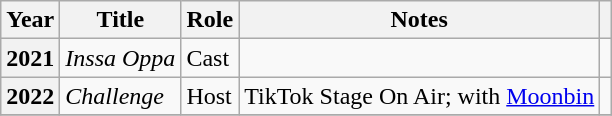<table class="wikitable plainrowheaders">
<tr>
<th scope="col">Year</th>
<th scope="col">Title</th>
<th scope="col">Role</th>
<th>Notes</th>
<th scope="col" class="unsortable"></th>
</tr>
<tr>
<th scope="row">2021</th>
<td><em>Inssa Oppa</em></td>
<td>Cast</td>
<td></td>
<td style="text-align:center"></td>
</tr>
<tr>
<th scope="row">2022</th>
<td><em>Challenge</em></td>
<td>Host</td>
<td>TikTok Stage On Air; with <a href='#'>Moonbin</a></td>
<td style="text-align:center"></td>
</tr>
<tr>
</tr>
</table>
